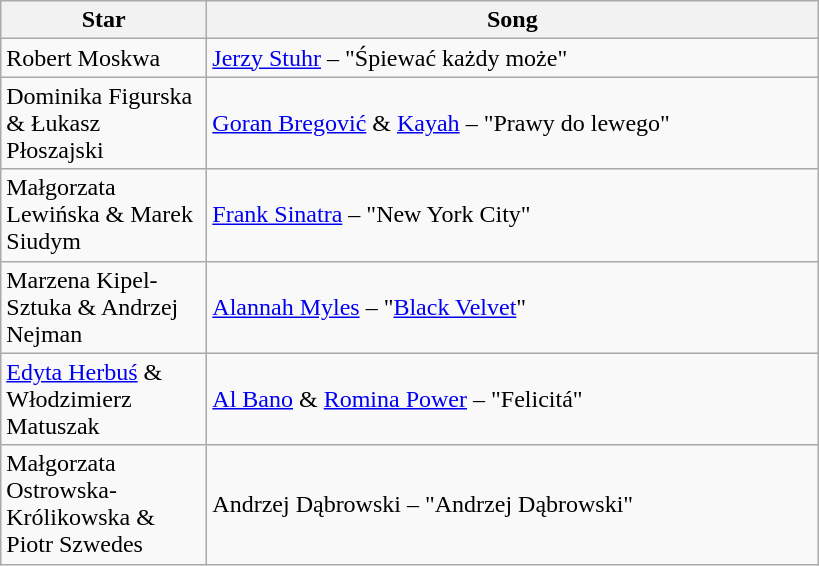<table class="wikitable">
<tr>
<th style="width:130px;">Star</th>
<th style="width:400px;">Song</th>
</tr>
<tr>
<td rowspan="1">Robert Moskwa</td>
<td><a href='#'>Jerzy Stuhr</a> – "Śpiewać każdy może"</td>
</tr>
<tr>
<td rowspan="1">Dominika Figurska & Łukasz Płoszajski</td>
<td><a href='#'>Goran Bregović</a> & <a href='#'>Kayah</a> – "Prawy do lewego"</td>
</tr>
<tr>
<td rowspan="1">Małgorzata Lewińska & Marek Siudym</td>
<td><a href='#'>Frank Sinatra</a> – "New York City"</td>
</tr>
<tr>
<td rowspan="1">Marzena Kipel-Sztuka & Andrzej Nejman</td>
<td><a href='#'>Alannah Myles</a> – "<a href='#'>Black Velvet</a>"</td>
</tr>
<tr>
<td rowspan="1"><a href='#'>Edyta Herbuś</a> & Włodzimierz Matuszak</td>
<td><a href='#'>Al Bano</a> & <a href='#'>Romina Power</a> – "Felicitá"</td>
</tr>
<tr>
<td rowspan="1">Małgorzata Ostrowska-Królikowska & Piotr Szwedes</td>
<td>Andrzej Dąbrowski – "Andrzej Dąbrowski"</td>
</tr>
</table>
